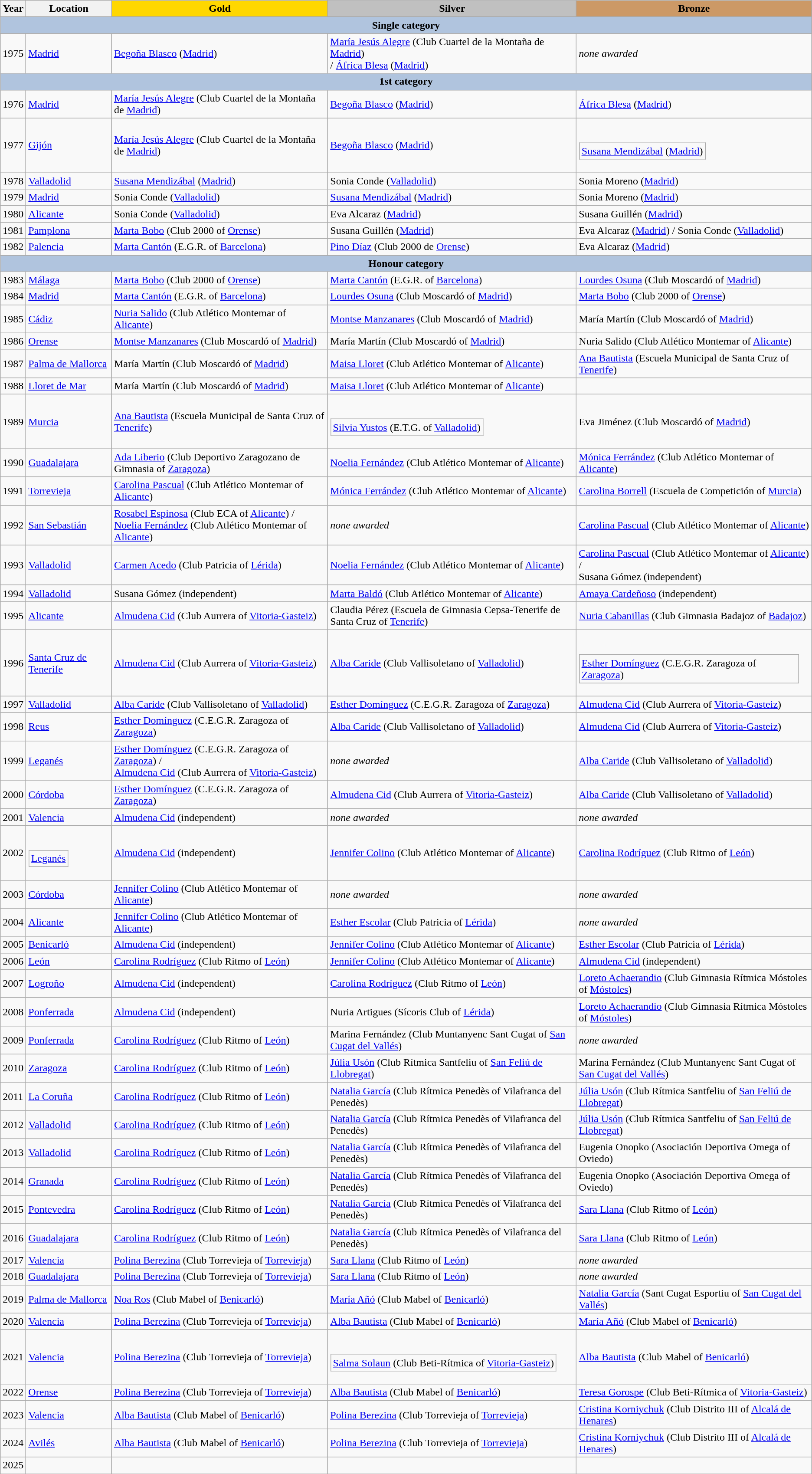<table class="wikitable">
<tr>
<th>Year</th>
<th>Location</th>
<td align="center" bgcolor="gold"><strong>Gold</strong></td>
<td align="center" bgcolor="silver"><strong>Silver</strong></td>
<td align="center" bgcolor="cc9966"><strong>Bronze</strong></td>
</tr>
<tr>
<th colspan="5" style="background:#B0C4DE;">Single category</th>
</tr>
<tr>
<td>1975</td>
<td><a href='#'>Madrid</a></td>
<td><a href='#'>Begoña Blasco</a> (<a href='#'>Madrid</a>)</td>
<td><a href='#'>María Jesús Alegre</a> (Club Cuartel de la Montaña de <a href='#'>Madrid</a>)<br>/ <a href='#'>África Blesa</a> (<a href='#'>Madrid</a>)</td>
<td><em>none awarded</em></td>
</tr>
<tr>
<th colspan="5" style="background:#B0C4DE;">1st category</th>
</tr>
<tr>
<td>1976</td>
<td><a href='#'>Madrid</a></td>
<td><a href='#'>María Jesús Alegre</a> (Club Cuartel de la Montaña de <a href='#'>Madrid</a>)</td>
<td><a href='#'>Begoña Blasco</a> (<a href='#'>Madrid</a>)</td>
<td><a href='#'>África Blesa</a> (<a href='#'>Madrid</a>)</td>
</tr>
<tr>
<td>1977</td>
<td><a href='#'>Gijón</a></td>
<td><a href='#'>María Jesús Alegre</a> (Club Cuartel de la Montaña de <a href='#'>Madrid</a>)</td>
<td><a href='#'>Begoña Blasco</a> (<a href='#'>Madrid</a>)</td>
<td><br><table class="wikitable sortable">
<tr>
<td><a href='#'>Susana Mendizábal</a> (<a href='#'>Madrid</a>)</td>
</tr>
</table>
</td>
</tr>
<tr>
<td>1978</td>
<td><a href='#'>Valladolid</a></td>
<td><a href='#'>Susana Mendizábal</a> (<a href='#'>Madrid</a>)</td>
<td>Sonia Conde (<a href='#'>Valladolid</a>)</td>
<td>Sonia Moreno (<a href='#'>Madrid</a>)</td>
</tr>
<tr>
<td>1979</td>
<td><a href='#'>Madrid</a></td>
<td>Sonia Conde (<a href='#'>Valladolid</a>)</td>
<td><a href='#'>Susana Mendizábal</a> (<a href='#'>Madrid</a>)</td>
<td>Sonia Moreno (<a href='#'>Madrid</a>)</td>
</tr>
<tr>
<td>1980</td>
<td><a href='#'>Alicante</a></td>
<td>Sonia Conde (<a href='#'>Valladolid</a>)</td>
<td>Eva Alcaraz (<a href='#'>Madrid</a>)</td>
<td>Susana Guillén (<a href='#'>Madrid</a>)</td>
</tr>
<tr>
<td>1981</td>
<td><a href='#'>Pamplona</a></td>
<td><a href='#'>Marta Bobo</a> (Club 2000 of <a href='#'>Orense</a>)</td>
<td>Susana Guillén (<a href='#'>Madrid</a>)</td>
<td>Eva Alcaraz (<a href='#'>Madrid</a>) / Sonia Conde (<a href='#'>Valladolid</a>)</td>
</tr>
<tr>
<td>1982</td>
<td><a href='#'>Palencia</a></td>
<td><a href='#'>Marta Cantón</a> (E.G.R. of <a href='#'>Barcelona</a>)</td>
<td><a href='#'>Pino Díaz</a> (Club 2000 de <a href='#'>Orense</a>)</td>
<td>Eva Alcaraz (<a href='#'>Madrid</a>)</td>
</tr>
<tr>
<th colspan="5" style="background:#B0C4DE;">Honour category</th>
</tr>
<tr>
<td>1983</td>
<td><a href='#'>Málaga</a></td>
<td><a href='#'>Marta Bobo</a> (Club 2000 of <a href='#'>Orense</a>)</td>
<td><a href='#'>Marta Cantón</a> (E.G.R. of <a href='#'>Barcelona</a>)</td>
<td><a href='#'>Lourdes Osuna</a> (Club Moscardó of <a href='#'>Madrid</a>)</td>
</tr>
<tr>
<td>1984</td>
<td><a href='#'>Madrid</a></td>
<td><a href='#'>Marta Cantón</a> (E.G.R. of <a href='#'>Barcelona</a>)</td>
<td><a href='#'>Lourdes Osuna</a> (Club Moscardó of <a href='#'>Madrid</a>)</td>
<td><a href='#'>Marta Bobo</a> (Club 2000 of <a href='#'>Orense</a>)</td>
</tr>
<tr>
<td>1985</td>
<td><a href='#'>Cádiz</a></td>
<td><a href='#'>Nuria Salido</a> (Club Atlético Montemar of <a href='#'>Alicante</a>)</td>
<td><a href='#'>Montse Manzanares</a> (Club Moscardó of <a href='#'>Madrid</a>)</td>
<td>María Martín (Club Moscardó of <a href='#'>Madrid</a>)</td>
</tr>
<tr>
<td>1986</td>
<td><a href='#'>Orense</a></td>
<td><a href='#'>Montse Manzanares</a> (Club Moscardó of <a href='#'>Madrid</a>)</td>
<td>María Martín (Club Moscardó of <a href='#'>Madrid</a>)</td>
<td>Nuria Salido (Club Atlético Montemar of <a href='#'>Alicante</a>)</td>
</tr>
<tr>
<td>1987</td>
<td><a href='#'>Palma de Mallorca</a></td>
<td>María Martín (Club Moscardó of <a href='#'>Madrid</a>)</td>
<td><a href='#'>Maisa Lloret</a> (Club Atlético Montemar of <a href='#'>Alicante</a>)</td>
<td><a href='#'>Ana Bautista</a> (Escuela Municipal de Santa Cruz of <a href='#'>Tenerife</a>)</td>
</tr>
<tr>
<td>1988</td>
<td><a href='#'>Lloret de Mar</a></td>
<td>María Martín (Club Moscardó of <a href='#'>Madrid</a>)</td>
<td><a href='#'>Maisa Lloret</a> (Club Atlético Montemar of <a href='#'>Alicante</a>)</td>
<td></td>
</tr>
<tr>
<td>1989</td>
<td><a href='#'>Murcia</a></td>
<td><a href='#'>Ana Bautista</a> (Escuela Municipal de Santa Cruz of <a href='#'>Tenerife</a>)</td>
<td><br><table class="wikitable sortable">
<tr>
<td><a href='#'>Silvia Yustos</a> (E.T.G. of <a href='#'>Valladolid</a>)</td>
</tr>
</table>
</td>
<td>Eva Jiménez (Club Moscardó of <a href='#'>Madrid</a>)</td>
</tr>
<tr>
<td>1990</td>
<td><a href='#'>Guadalajara</a></td>
<td><a href='#'>Ada Liberio</a> (Club Deportivo Zaragozano de Gimnasia of <a href='#'>Zaragoza</a>)</td>
<td><a href='#'>Noelia Fernández</a> (Club Atlético Montemar of <a href='#'>Alicante</a>)</td>
<td><a href='#'>Mónica Ferrández</a> (Club Atlético Montemar of <a href='#'>Alicante</a>)</td>
</tr>
<tr>
<td>1991</td>
<td><a href='#'>Torrevieja</a></td>
<td><a href='#'>Carolina Pascual</a> (Club Atlético Montemar of <a href='#'>Alicante</a>)</td>
<td><a href='#'>Mónica Ferrández</a> (Club Atlético Montemar of <a href='#'>Alicante</a>)</td>
<td><a href='#'>Carolina Borrell</a> (Escuela de Competición of <a href='#'>Murcia</a>)</td>
</tr>
<tr>
<td>1992</td>
<td><a href='#'>San Sebastián</a></td>
<td><a href='#'>Rosabel Espinosa</a> (Club ECA of <a href='#'>Alicante</a>) /<br><a href='#'>Noelia Fernández</a> (Club Atlético Montemar of <a href='#'>Alicante</a>)</td>
<td><em>none awarded</em></td>
<td><a href='#'>Carolina Pascual</a> (Club Atlético Montemar of <a href='#'>Alicante</a>)</td>
</tr>
<tr>
<td>1993</td>
<td><a href='#'>Valladolid</a></td>
<td><a href='#'>Carmen Acedo</a> (Club Patricia of <a href='#'>Lérida</a>)</td>
<td><a href='#'>Noelia Fernández</a> (Club Atlético Montemar of <a href='#'>Alicante</a>)</td>
<td><a href='#'>Carolina Pascual</a> (Club Atlético Montemar of <a href='#'>Alicante</a>) /<br>Susana Gómez (independent)</td>
</tr>
<tr>
<td>1994</td>
<td><a href='#'>Valladolid</a></td>
<td>Susana Gómez (independent)</td>
<td><a href='#'>Marta Baldó</a> (Club Atlético Montemar of <a href='#'>Alicante</a>)</td>
<td><a href='#'>Amaya Cardeñoso</a> (independent)</td>
</tr>
<tr>
<td>1995</td>
<td><a href='#'>Alicante</a></td>
<td><a href='#'>Almudena Cid</a> (Club Aurrera of <a href='#'>Vitoria-Gasteiz</a>)</td>
<td>Claudia Pérez (Escuela de Gimnasia Cepsa-Tenerife de Santa Cruz of <a href='#'>Tenerife</a>)</td>
<td><a href='#'>Nuria Cabanillas</a> (Club Gimnasia Badajoz of <a href='#'>Badajoz</a>)</td>
</tr>
<tr>
<td>1996</td>
<td><a href='#'>Santa Cruz de Tenerife</a></td>
<td><a href='#'>Almudena Cid</a> (Club Aurrera of <a href='#'>Vitoria-Gasteiz</a>)</td>
<td><a href='#'>Alba Caride</a> (Club Vallisoletano of <a href='#'>Valladolid</a>)</td>
<td><br><table class="wikitable sortable">
<tr>
<td><a href='#'>Esther Domínguez</a> (C.E.G.R. Zaragoza of <a href='#'>Zaragoza</a>)</td>
</tr>
</table>
</td>
</tr>
<tr>
<td>1997</td>
<td><a href='#'>Valladolid</a></td>
<td><a href='#'>Alba Caride</a> (Club Vallisoletano of <a href='#'>Valladolid</a>)</td>
<td><a href='#'>Esther Domínguez</a> (C.E.G.R. Zaragoza of <a href='#'>Zaragoza</a>)</td>
<td><a href='#'>Almudena Cid</a> (Club Aurrera of <a href='#'>Vitoria-Gasteiz</a>)</td>
</tr>
<tr>
<td>1998</td>
<td><a href='#'>Reus</a></td>
<td><a href='#'>Esther Domínguez</a> (C.E.G.R. Zaragoza of <a href='#'>Zaragoza</a>)</td>
<td><a href='#'>Alba Caride</a> (Club Vallisoletano of <a href='#'>Valladolid</a>)</td>
<td><a href='#'>Almudena Cid</a> (Club Aurrera of <a href='#'>Vitoria-Gasteiz</a>)</td>
</tr>
<tr>
<td>1999</td>
<td><a href='#'>Leganés</a></td>
<td><a href='#'>Esther Domínguez</a> (C.E.G.R. Zaragoza of <a href='#'>Zaragoza</a>) /<br><a href='#'>Almudena Cid</a> (Club Aurrera of <a href='#'>Vitoria-Gasteiz</a>)</td>
<td><em>none awarded</em></td>
<td><a href='#'>Alba Caride</a> (Club Vallisoletano of <a href='#'>Valladolid</a>)</td>
</tr>
<tr>
<td>2000</td>
<td><a href='#'>Córdoba</a></td>
<td><a href='#'>Esther Domínguez</a> (C.E.G.R. Zaragoza of <a href='#'>Zaragoza</a>)</td>
<td><a href='#'>Almudena Cid</a> (Club Aurrera of <a href='#'>Vitoria-Gasteiz</a>)</td>
<td><a href='#'>Alba Caride</a> (Club Vallisoletano of <a href='#'>Valladolid</a>)</td>
</tr>
<tr>
<td>2001</td>
<td><a href='#'>Valencia</a></td>
<td><a href='#'>Almudena Cid</a> (independent)</td>
<td><em>none awarded</em></td>
<td><em>none awarded</em></td>
</tr>
<tr>
<td>2002</td>
<td><br><table class="wikitable sortable">
<tr>
<td><a href='#'>Leganés</a></td>
</tr>
</table>
</td>
<td><a href='#'>Almudena Cid</a> (independent)</td>
<td><a href='#'>Jennifer Colino</a> (Club Atlético Montemar of <a href='#'>Alicante</a>)</td>
<td><a href='#'>Carolina Rodríguez</a> (Club Ritmo of <a href='#'>León</a>)</td>
</tr>
<tr>
<td>2003</td>
<td><a href='#'>Córdoba</a></td>
<td><a href='#'>Jennifer Colino</a> (Club Atlético Montemar of <a href='#'>Alicante</a>)</td>
<td><em>none awarded</em></td>
<td><em>none awarded</em></td>
</tr>
<tr>
<td>2004</td>
<td><a href='#'>Alicante</a></td>
<td><a href='#'>Jennifer Colino</a> (Club Atlético Montemar of <a href='#'>Alicante</a>)</td>
<td><a href='#'>Esther Escolar</a> (Club Patricia of <a href='#'>Lérida</a>)</td>
<td><em>none awarded</em></td>
</tr>
<tr>
<td>2005</td>
<td><a href='#'>Benicarló</a></td>
<td><a href='#'>Almudena Cid</a> (independent)</td>
<td><a href='#'>Jennifer Colino</a> (Club Atlético Montemar of <a href='#'>Alicante</a>)</td>
<td><a href='#'>Esther Escolar</a> (Club Patricia of <a href='#'>Lérida</a>)</td>
</tr>
<tr>
<td>2006</td>
<td><a href='#'>León</a></td>
<td><a href='#'>Carolina Rodríguez</a> (Club Ritmo of <a href='#'>León</a>)</td>
<td><a href='#'>Jennifer Colino</a> (Club Atlético Montemar of <a href='#'>Alicante</a>)</td>
<td><a href='#'>Almudena Cid</a> (independent)</td>
</tr>
<tr>
<td>2007</td>
<td><a href='#'>Logroño</a></td>
<td><a href='#'>Almudena Cid</a> (independent)</td>
<td><a href='#'>Carolina Rodríguez</a> (Club Ritmo of <a href='#'>León</a>)</td>
<td><a href='#'>Loreto Achaerandio</a> (Club Gimnasia Rítmica Móstoles of <a href='#'>Móstoles</a>)</td>
</tr>
<tr>
<td>2008</td>
<td><a href='#'>Ponferrada</a></td>
<td><a href='#'>Almudena Cid</a> (independent)</td>
<td>Nuria Artigues (Sícoris Club of <a href='#'>Lérida</a>)</td>
<td><a href='#'>Loreto Achaerandio</a> (Club Gimnasia Rítmica Móstoles of <a href='#'>Móstoles</a>)</td>
</tr>
<tr>
<td>2009</td>
<td><a href='#'>Ponferrada</a></td>
<td><a href='#'>Carolina Rodríguez</a> (Club Ritmo of <a href='#'>León</a>)</td>
<td>Marina Fernández (Club Muntanyenc Sant Cugat of <a href='#'>San Cugat del Vallés</a>)</td>
<td><em>none awarded</em></td>
</tr>
<tr>
<td>2010</td>
<td><a href='#'>Zaragoza</a></td>
<td><a href='#'>Carolina Rodríguez</a> (Club Ritmo of <a href='#'>León</a>)</td>
<td><a href='#'>Júlia Usón</a> (Club Rítmica Santfeliu of <a href='#'>San Feliú de Llobregat</a>)</td>
<td>Marina Fernández (Club Muntanyenc Sant Cugat of <a href='#'>San Cugat del Vallés</a>)</td>
</tr>
<tr>
<td>2011</td>
<td><a href='#'>La Coruña</a></td>
<td><a href='#'>Carolina Rodríguez</a> (Club Ritmo of <a href='#'>León</a>)</td>
<td><a href='#'>Natalia García</a> (Club Rítmica Penedès of Vilafranca del Penedès)</td>
<td><a href='#'>Júlia Usón</a> (Club Rítmica Santfeliu of <a href='#'>San Feliú de Llobregat</a>)</td>
</tr>
<tr>
<td>2012</td>
<td><a href='#'>Valladolid</a></td>
<td><a href='#'>Carolina Rodríguez</a> (Club Ritmo of <a href='#'>León</a>)</td>
<td><a href='#'>Natalia García</a> (Club Rítmica Penedès of Vilafranca del Penedès)</td>
<td><a href='#'>Júlia Usón</a> (Club Rítmica Santfeliu of <a href='#'>San Feliú de Llobregat</a>)</td>
</tr>
<tr>
<td>2013</td>
<td><a href='#'>Valladolid</a></td>
<td><a href='#'>Carolina Rodríguez</a> (Club Ritmo of <a href='#'>León</a>)</td>
<td><a href='#'>Natalia García</a> (Club Rítmica Penedès of Vilafranca del Penedès)</td>
<td>Eugenia Onopko (Asociación Deportiva Omega of Oviedo)</td>
</tr>
<tr>
<td>2014</td>
<td><a href='#'>Granada</a></td>
<td><a href='#'>Carolina Rodríguez</a> (Club Ritmo of <a href='#'>León</a>)</td>
<td><a href='#'>Natalia García</a> (Club Rítmica Penedès of Vilafranca del Penedès)</td>
<td>Eugenia Onopko (Asociación Deportiva Omega of Oviedo)</td>
</tr>
<tr>
<td>2015</td>
<td><a href='#'>Pontevedra</a></td>
<td><a href='#'>Carolina Rodríguez</a> (Club Ritmo of <a href='#'>León</a>)</td>
<td><a href='#'>Natalia García</a> (Club Rítmica Penedès of Vilafranca del Penedès)</td>
<td><a href='#'>Sara Llana</a> (Club Ritmo of <a href='#'>León</a>)</td>
</tr>
<tr>
<td>2016</td>
<td><a href='#'>Guadalajara</a></td>
<td><a href='#'>Carolina Rodríguez</a> (Club Ritmo of <a href='#'>León</a>)</td>
<td><a href='#'>Natalia García</a> (Club Rítmica Penedès of Vilafranca del Penedès)</td>
<td><a href='#'>Sara Llana</a> (Club Ritmo of <a href='#'>León</a>)</td>
</tr>
<tr>
<td>2017</td>
<td><a href='#'>Valencia</a></td>
<td><a href='#'>Polina Berezina</a> (Club Torrevieja of <a href='#'>Torrevieja</a>)</td>
<td><a href='#'>Sara Llana</a> (Club Ritmo of <a href='#'>León</a>)</td>
<td><em>none awarded</em></td>
</tr>
<tr>
<td>2018</td>
<td><a href='#'>Guadalajara</a></td>
<td><a href='#'>Polina Berezina</a> (Club Torrevieja of <a href='#'>Torrevieja</a>)</td>
<td><a href='#'>Sara Llana</a> (Club Ritmo of <a href='#'>León</a>)</td>
<td><em>none awarded</em></td>
</tr>
<tr>
<td>2019</td>
<td><a href='#'>Palma de Mallorca</a></td>
<td><a href='#'>Noa Ros</a> (Club Mabel of <a href='#'>Benicarló</a>)</td>
<td><a href='#'>María Añó</a> (Club Mabel of <a href='#'>Benicarló</a>)</td>
<td><a href='#'>Natalia García</a> (Sant Cugat Esportiu of <a href='#'>San Cugat del Vallés</a>)</td>
</tr>
<tr>
<td>2020</td>
<td><a href='#'>Valencia</a></td>
<td><a href='#'>Polina Berezina</a> (Club Torrevieja of <a href='#'>Torrevieja</a>)</td>
<td><a href='#'>Alba Bautista</a> (Club Mabel of <a href='#'>Benicarló</a>)</td>
<td><a href='#'>María Añó</a> (Club Mabel of <a href='#'>Benicarló</a>)</td>
</tr>
<tr>
<td>2021</td>
<td><a href='#'>Valencia</a></td>
<td><a href='#'>Polina Berezina</a> (Club Torrevieja of <a href='#'>Torrevieja</a>)</td>
<td><br><table class="wikitable sortable">
<tr>
<td><a href='#'>Salma Solaun</a> (Club Beti-Rítmica of <a href='#'>Vitoria-Gasteiz</a>)</td>
</tr>
</table>
</td>
<td><a href='#'>Alba Bautista</a> (Club Mabel of <a href='#'>Benicarló</a>)</td>
</tr>
<tr>
<td>2022</td>
<td><a href='#'>Orense</a></td>
<td><a href='#'>Polina Berezina</a> (Club Torrevieja of <a href='#'>Torrevieja</a>)</td>
<td><a href='#'>Alba Bautista</a> (Club Mabel of <a href='#'>Benicarló</a>)</td>
<td><a href='#'>Teresa Gorospe</a> (Club Beti-Rítmica of <a href='#'>Vitoria-Gasteiz</a>)</td>
</tr>
<tr>
<td>2023</td>
<td><a href='#'>Valencia</a></td>
<td><a href='#'>Alba Bautista</a> (Club Mabel of <a href='#'>Benicarló</a>)</td>
<td><a href='#'>Polina Berezina</a> (Club Torrevieja of <a href='#'>Torrevieja</a>)</td>
<td><a href='#'>Cristina Korniychuk</a> (Club Distrito III of <a href='#'>Alcalá de Henares</a>)</td>
</tr>
<tr>
<td>2024</td>
<td><a href='#'>Avilés</a></td>
<td><a href='#'>Alba Bautista</a> (Club Mabel of <a href='#'>Benicarló</a>)</td>
<td><a href='#'>Polina Berezina</a> (Club Torrevieja of <a href='#'>Torrevieja</a>)</td>
<td><a href='#'>Cristina Korniychuk</a> (Club Distrito III of <a href='#'>Alcalá de Henares</a>)</td>
</tr>
<tr>
<td>2025</td>
<td></td>
<td></td>
<td></td>
<td></td>
</tr>
</table>
